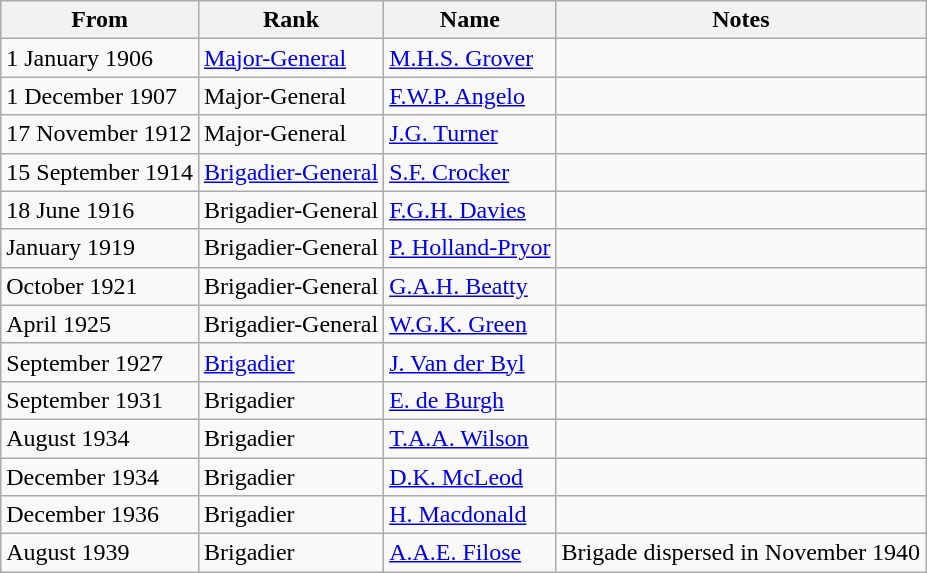<table class="wikitable">
<tr>
<th>From</th>
<th>Rank</th>
<th>Name</th>
<th>Notes</th>
</tr>
<tr>
<td>1 January 1906</td>
<td><a href='#'>Major-General</a></td>
<td><a href='#'>M.H.S. Grover</a></td>
<td></td>
</tr>
<tr>
<td>1 December 1907</td>
<td>Major-General</td>
<td><a href='#'>F.W.P. Angelo</a></td>
<td></td>
</tr>
<tr>
<td>17 November 1912</td>
<td>Major-General</td>
<td><a href='#'>J.G. Turner</a></td>
<td></td>
</tr>
<tr>
<td>15 September 1914</td>
<td><a href='#'>Brigadier-General</a></td>
<td><a href='#'>S.F. Crocker</a></td>
<td></td>
</tr>
<tr>
<td>18 June 1916</td>
<td>Brigadier-General</td>
<td><a href='#'>F.G.H. Davies</a></td>
<td></td>
</tr>
<tr>
<td>January 1919</td>
<td>Brigadier-General</td>
<td><a href='#'>P. Holland-Pryor</a></td>
<td></td>
</tr>
<tr>
<td>October 1921</td>
<td>Brigadier-General</td>
<td><a href='#'>G.A.H. Beatty</a></td>
<td></td>
</tr>
<tr>
<td>April 1925</td>
<td>Brigadier-General</td>
<td><a href='#'>W.G.K. Green</a></td>
<td></td>
</tr>
<tr>
<td>September 1927</td>
<td><a href='#'>Brigadier</a></td>
<td><a href='#'>J. Van der Byl</a></td>
<td></td>
</tr>
<tr>
<td>September 1931</td>
<td>Brigadier</td>
<td><a href='#'>E. de Burgh</a></td>
<td></td>
</tr>
<tr>
<td>August 1934</td>
<td>Brigadier</td>
<td><a href='#'>T.A.A. Wilson</a></td>
<td></td>
</tr>
<tr>
<td>December 1934</td>
<td>Brigadier</td>
<td><a href='#'>D.K. McLeod</a></td>
<td></td>
</tr>
<tr>
<td>December 1936</td>
<td>Brigadier</td>
<td><a href='#'>H. Macdonald</a></td>
<td></td>
</tr>
<tr>
<td>August 1939</td>
<td>Brigadier</td>
<td><a href='#'>A.A.E. Filose</a></td>
<td>Brigade dispersed in November 1940</td>
</tr>
</table>
